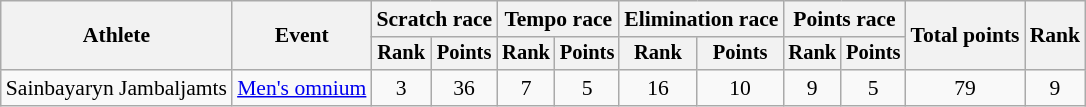<table class=wikitable style=font-size:90%;text-align:center>
<tr>
<th rowspan="2">Athlete</th>
<th rowspan="2">Event</th>
<th colspan=2>Scratch race</th>
<th colspan=2>Tempo race</th>
<th colspan=2>Elimination race</th>
<th colspan=2>Points race</th>
<th rowspan=2>Total points</th>
<th rowspan=2>Rank</th>
</tr>
<tr style="font-size:95%">
<th>Rank</th>
<th>Points</th>
<th>Rank</th>
<th>Points</th>
<th>Rank</th>
<th>Points</th>
<th>Rank</th>
<th>Points</th>
</tr>
<tr>
<td align=left>Sainbayaryn Jambaljamts</td>
<td align=left><a href='#'>Men's omnium</a></td>
<td>3</td>
<td>36</td>
<td>7</td>
<td>5</td>
<td>16</td>
<td>10</td>
<td>9</td>
<td>5</td>
<td>79</td>
<td>9</td>
</tr>
</table>
